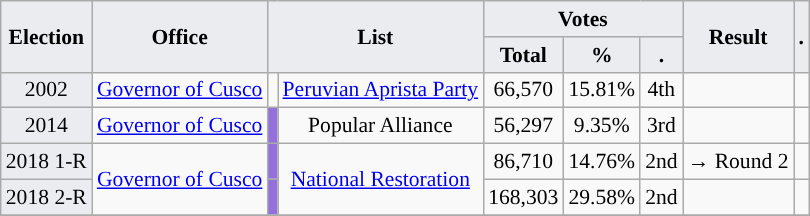<table class="wikitable" style="font-size:90%; text-align:center;">
<tr>
<th style="background-color:#EAECF0;" rowspan=2>Election</th>
<th style="background-color:#EAECF0;" rowspan=2>Office</th>
<th style="background-color:#EAECF0;" colspan=2 rowspan=2>List</th>
<th style="background-color:#EAECF0;" colspan=3>Votes</th>
<th style="background-color:#EAECF0;" rowspan=2>Result</th>
<th style="background-color:#EAECF0;" rowspan=2>.</th>
</tr>
<tr>
<th style="background-color:#EAECF0;">Total</th>
<th style="background-color:#EAECF0;">%</th>
<th style="background-color:#EAECF0;">.</th>
</tr>
<tr>
<td style="background-color:#EAECF0;">2002</td>
<td><a href='#'>Governor of Cusco</a></td>
<td style="background-color:"></td>
<td><a href='#'>Peruvian Aprista Party</a></td>
<td>66,570</td>
<td>15.81%</td>
<td>4th</td>
<td></td>
<td></td>
</tr>
<tr>
<td style="background-color:#EAECF0;">2014</td>
<td><a href='#'>Governor of Cusco</a></td>
<td style="background-color:#9370DB;”"></td>
<td>Popular Alliance</td>
<td>56,297</td>
<td>9.35%</td>
<td>3rd</td>
<td></td>
<td></td>
</tr>
<tr>
<td style="background-color:#EAECF0;">2018 1-R</td>
<td rowspan="2"><a href='#'>Governor of Cusco</a></td>
<td style="background-color:#9370DB;"></td>
<td rowspan="2"><a href='#'>National Restoration</a></td>
<td>86,710</td>
<td>14.76%</td>
<td>2nd</td>
<td>→ Round 2</td>
<td></td>
</tr>
<tr>
<td style="background-color:#EAECF0;">2018 2-R</td>
<td style="background-color:#9370DB;"></td>
<td>168,303</td>
<td>29.58%</td>
<td>2nd</td>
<td></td>
<td></td>
</tr>
<tr>
</tr>
</table>
